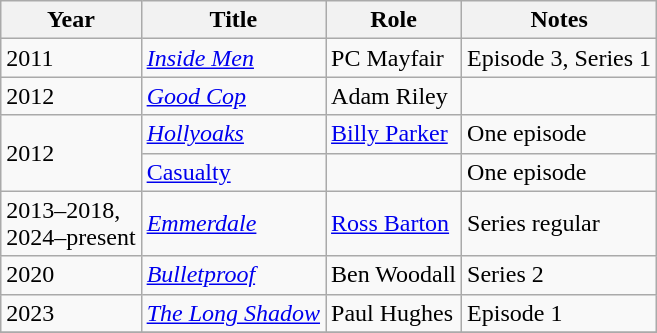<table class="wikitable sortable">
<tr>
<th>Year</th>
<th>Title</th>
<th>Role</th>
<th class="unsortable">Notes</th>
</tr>
<tr>
<td>2011</td>
<td><em><a href='#'>Inside Men</a></em></td>
<td>PC Mayfair</td>
<td>Episode 3, Series 1</td>
</tr>
<tr>
<td>2012</td>
<td><em><a href='#'>Good Cop</a></em></td>
<td>Adam Riley</td>
<td></td>
</tr>
<tr>
<td rowspan="2">2012</td>
<td><em><a href='#'>Hollyoaks</a></em></td>
<td><a href='#'>Billy Parker</a></td>
<td>One episode</td>
</tr>
<tr>
<td><a href='#'>Casualty</a></td>
<td></td>
<td>One episode</td>
</tr>
<tr>
<td>2013–2018,<br>2024–present</td>
<td><em><a href='#'>Emmerdale</a></em></td>
<td><a href='#'>Ross Barton</a></td>
<td>Series regular</td>
</tr>
<tr>
<td>2020</td>
<td><em><a href='#'>Bulletproof</a></em></td>
<td>Ben Woodall</td>
<td>Series 2</td>
</tr>
<tr>
<td>2023</td>
<td><em><a href='#'>The Long Shadow</a></em></td>
<td>Paul Hughes</td>
<td>Episode 1</td>
</tr>
<tr>
</tr>
</table>
